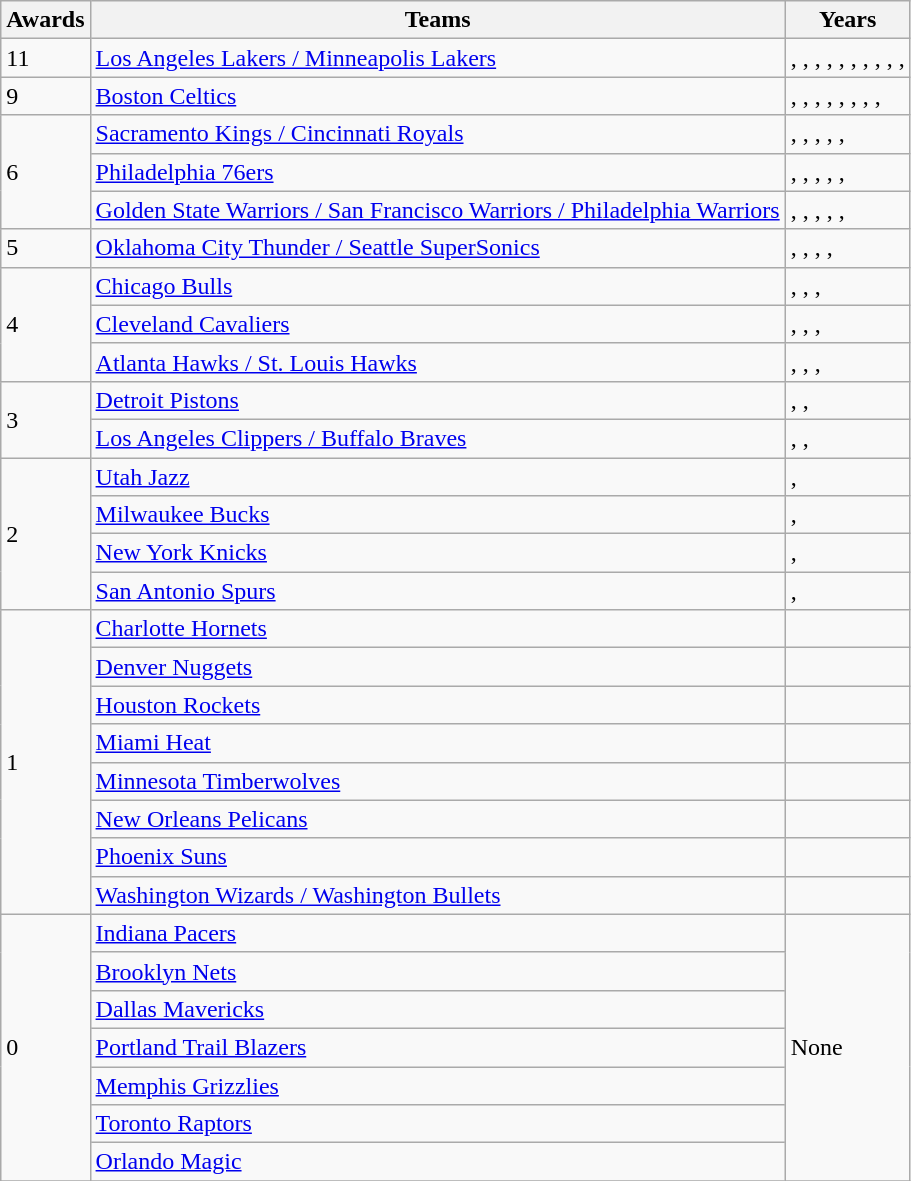<table class="wikitable">
<tr>
<th>Awards</th>
<th>Teams</th>
<th>Years</th>
</tr>
<tr>
<td>11</td>
<td><a href='#'>Los Angeles Lakers / Minneapolis Lakers</a></td>
<td>, , , , , , , , , , </td>
</tr>
<tr>
<td>9</td>
<td><a href='#'>Boston Celtics</a></td>
<td>, , , , , , , , </td>
</tr>
<tr>
<td rowspan=3>6</td>
<td><a href='#'> Sacramento Kings / Cincinnati Royals</a></td>
<td>, , , , , </td>
</tr>
<tr>
<td><a href='#'>Philadelphia 76ers</a></td>
<td>, , , , , </td>
</tr>
<tr>
<td><a href='#'> Golden State Warriors / San Francisco Warriors / Philadelphia Warriors</a></td>
<td>, , , , , </td>
</tr>
<tr>
<td>5</td>
<td><a href='#'>Oklahoma City Thunder / Seattle SuperSonics</a></td>
<td>, , , , </td>
</tr>
<tr>
<td rowspan=3>4</td>
<td><a href='#'>Chicago Bulls</a></td>
<td>, , , </td>
</tr>
<tr>
<td><a href='#'>Cleveland Cavaliers</a></td>
<td>, , , </td>
</tr>
<tr>
<td><a href='#'>Atlanta Hawks / St. Louis Hawks</a></td>
<td>, , , </td>
</tr>
<tr>
<td rowspan=2>3</td>
<td><a href='#'>Detroit Pistons</a></td>
<td>, , </td>
</tr>
<tr>
<td><a href='#'>Los Angeles Clippers / Buffalo Braves</a></td>
<td>, , </td>
</tr>
<tr>
<td rowspan=4>2</td>
<td><a href='#'>Utah Jazz</a></td>
<td>, </td>
</tr>
<tr>
<td><a href='#'>Milwaukee Bucks</a></td>
<td>, </td>
</tr>
<tr>
<td><a href='#'>New York Knicks</a></td>
<td>, </td>
</tr>
<tr>
<td><a href='#'>San Antonio Spurs</a></td>
<td>, </td>
</tr>
<tr>
<td rowspan=8>1</td>
<td><a href='#'>Charlotte Hornets</a></td>
<td></td>
</tr>
<tr>
<td><a href='#'>Denver Nuggets</a></td>
<td></td>
</tr>
<tr>
<td><a href='#'>Houston Rockets</a></td>
<td></td>
</tr>
<tr>
<td><a href='#'>Miami Heat</a></td>
<td></td>
</tr>
<tr>
<td><a href='#'>Minnesota Timberwolves</a></td>
<td></td>
</tr>
<tr>
<td><a href='#'>New Orleans Pelicans</a></td>
<td></td>
</tr>
<tr>
<td><a href='#'>Phoenix Suns</a></td>
<td></td>
</tr>
<tr>
<td><a href='#'>Washington Wizards / Washington Bullets</a></td>
<td></td>
</tr>
<tr>
<td rowspan="7">0</td>
<td><a href='#'>Indiana Pacers</a></td>
<td rowspan="7">None</td>
</tr>
<tr>
<td><a href='#'>Brooklyn Nets</a></td>
</tr>
<tr>
<td><a href='#'>Dallas Mavericks</a></td>
</tr>
<tr>
<td><a href='#'>Portland Trail Blazers</a></td>
</tr>
<tr>
<td><a href='#'>Memphis Grizzlies</a></td>
</tr>
<tr>
<td><a href='#'>Toronto Raptors</a></td>
</tr>
<tr>
<td><a href='#'>Orlando Magic</a></td>
</tr>
<tr>
</tr>
</table>
